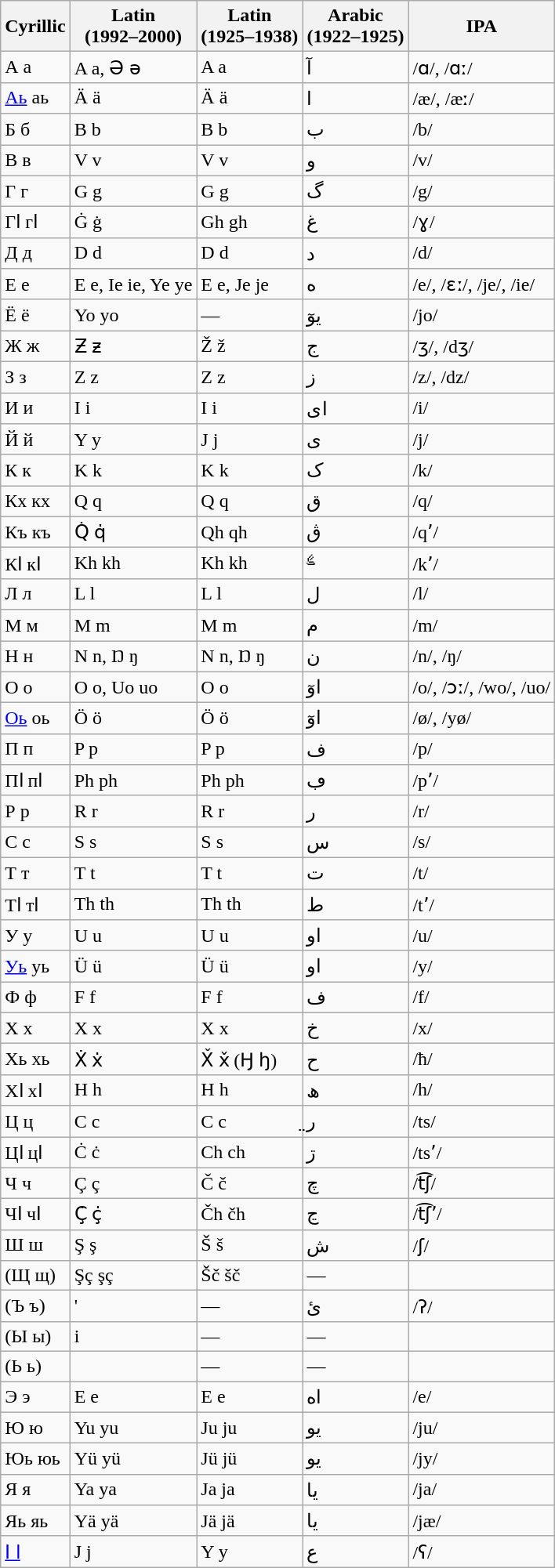<table class="wikitable">
<tr>
<th>Cyrillic</th>
<th>Latin<br>(1992–2000)</th>
<th>Latin<br>(1925–1938)</th>
<th>Arabic<br>(1922–1925)</th>
<th>IPA</th>
</tr>
<tr>
<td>А а</td>
<td>A a, Ə ə</td>
<td>A a</td>
<td>آ</td>
<td>/ɑ/, /ɑː/</td>
</tr>
<tr>
<td><a href='#'>Аь</a> аь</td>
<td>Ä ä</td>
<td>Ä ä</td>
<td>ا</td>
<td>/æ/, /æː/</td>
</tr>
<tr>
<td>Б б</td>
<td>B b</td>
<td>B b</td>
<td>ب</td>
<td>/b/</td>
</tr>
<tr>
<td>В в</td>
<td>V v</td>
<td>V v</td>
<td>و</td>
<td>/v/</td>
</tr>
<tr>
<td>Г г</td>
<td>G g</td>
<td>G g</td>
<td>گ</td>
<td>/g/</td>
</tr>
<tr>
<td>Гӏ гӏ</td>
<td>Ġ ġ</td>
<td>Gh gh</td>
<td>غ</td>
<td>/ɣ/</td>
</tr>
<tr>
<td>Д д</td>
<td>D d</td>
<td>D d</td>
<td>د</td>
<td>/d/</td>
</tr>
<tr>
<td>Е е</td>
<td>E e, Ie ie, Ye ye</td>
<td>E e, Je je</td>
<td>ە</td>
<td>/e/, /ɛː/, /je/, /ie/</td>
</tr>
<tr>
<td>Ё ё</td>
<td>Yo yo</td>
<td>—</td>
<td>یوٓ</td>
<td>/jo/</td>
</tr>
<tr>
<td>Ж ж</td>
<td>Ƶ ƶ</td>
<td>Ž ž</td>
<td>ج</td>
<td>/ʒ/, /dʒ/</td>
</tr>
<tr>
<td>З з</td>
<td>Z z</td>
<td>Z z</td>
<td>ز</td>
<td>/z/, /dz/</td>
</tr>
<tr>
<td>И и</td>
<td>I i</td>
<td>I i</td>
<td>ای</td>
<td>/i/</td>
</tr>
<tr>
<td>Й й</td>
<td>Y y</td>
<td>J j</td>
<td>ی</td>
<td>/j/</td>
</tr>
<tr>
<td>К к</td>
<td>K k</td>
<td>K k</td>
<td>ک</td>
<td>/k/</td>
</tr>
<tr>
<td>Кх кх</td>
<td>Q q</td>
<td>Q q</td>
<td>ق</td>
<td>/q/</td>
</tr>
<tr>
<td>Къ къ</td>
<td>Q̇ q̇</td>
<td>Qh qh</td>
<td>ڨ</td>
<td>/qʼ/</td>
</tr>
<tr>
<td>Кӏ кӏ</td>
<td>Kh kh</td>
<td>Kh kh</td>
<td>ࢰ</td>
<td>/kʼ/</td>
</tr>
<tr>
<td>Л л</td>
<td>L l</td>
<td>L l</td>
<td>ل</td>
<td>/l/</td>
</tr>
<tr>
<td>М м</td>
<td>M m</td>
<td>M m</td>
<td>م</td>
<td>/m/</td>
</tr>
<tr>
<td>Н н</td>
<td>N n, Ŋ ŋ</td>
<td>N n, Ŋ ŋ</td>
<td>ن</td>
<td>/n/, /ŋ/</td>
</tr>
<tr>
<td>О о</td>
<td>O o, Uo uo</td>
<td>O o</td>
<td>اوٓ</td>
<td>/o/, /ɔː/, /wo/, /uo/</td>
</tr>
<tr>
<td><a href='#'>Оь</a> оь</td>
<td>Ö ö</td>
<td>Ö ö</td>
<td>اوٓ</td>
<td>/ø/, /yø/</td>
</tr>
<tr>
<td>П п</td>
<td>P p</td>
<td>P p</td>
<td>ف</td>
<td>/p/</td>
</tr>
<tr>
<td>Пӏ пӏ</td>
<td>Ph ph</td>
<td>Ph ph</td>
<td>ڢ</td>
<td>/pʼ/</td>
</tr>
<tr>
<td>Р р</td>
<td>R r</td>
<td>R r</td>
<td>ر</td>
<td>/r/</td>
</tr>
<tr>
<td>С с</td>
<td>S s</td>
<td>S s</td>
<td>س</td>
<td>/s/</td>
</tr>
<tr>
<td>Т т</td>
<td>T t</td>
<td>T t</td>
<td>ت</td>
<td>/t/</td>
</tr>
<tr>
<td>Тӏ тӏ</td>
<td>Th th</td>
<td>Th th</td>
<td>ط</td>
<td>/tʼ/</td>
</tr>
<tr>
<td>У у</td>
<td>U u</td>
<td>U u</td>
<td>او</td>
<td>/u/</td>
</tr>
<tr>
<td><a href='#'>Уь</a> уь</td>
<td>Ü ü</td>
<td>Ü ü</td>
<td>او</td>
<td>/y/</td>
</tr>
<tr>
<td>Ф ф</td>
<td>F f</td>
<td>F f</td>
<td>ف</td>
<td>/f/</td>
</tr>
<tr>
<td>Х х</td>
<td>X x</td>
<td>X x</td>
<td>خ</td>
<td>/x/</td>
</tr>
<tr>
<td>Хь хь</td>
<td>Ẋ ẋ</td>
<td>X̌ x̌ (Ꜧ ꜧ)</td>
<td>ح</td>
<td>/ħ/</td>
</tr>
<tr>
<td>Хӏ хӏ</td>
<td>H h</td>
<td>H h</td>
<td>ھ</td>
<td>/h/</td>
</tr>
<tr>
<td>Ц ц</td>
<td>C c</td>
<td>C c</td>
<td>ر̤ </td>
<td>/ts/</td>
</tr>
<tr>
<td>Цӏ цӏ</td>
<td>Ċ ċ</td>
<td>Ch ch</td>
<td>ڗ</td>
<td>/tsʼ/</td>
</tr>
<tr>
<td>Ч ч</td>
<td>Ç ç</td>
<td>Č č</td>
<td>چ</td>
<td>/t͡ʃ/</td>
</tr>
<tr>
<td>Чӏ чӏ</td>
<td>Ç̇ ç̇</td>
<td>Čh čh</td>
<td>ڃ</td>
<td>/t͡ʃʼ/</td>
</tr>
<tr>
<td>Ш ш</td>
<td>Ş ş</td>
<td>Š š</td>
<td>ش</td>
<td>/ʃ/</td>
</tr>
<tr>
<td>(Щ щ)</td>
<td>Şç şç</td>
<td>Šč šč</td>
<td>—</td>
<td></td>
</tr>
<tr>
<td>(Ъ ъ)</td>
<td>'</td>
<td>—</td>
<td>ئ</td>
<td>/ʔ/</td>
</tr>
<tr>
<td>(Ы ы)</td>
<td>i</td>
<td>—</td>
<td>—</td>
<td></td>
</tr>
<tr>
<td>(Ь ь)</td>
<td></td>
<td>—</td>
<td>—</td>
<td></td>
</tr>
<tr>
<td>Э э</td>
<td>E e</td>
<td>E e</td>
<td>اە</td>
<td>/e/</td>
</tr>
<tr>
<td>Ю ю</td>
<td>Yu yu</td>
<td>Ju ju</td>
<td>یو</td>
<td>/ju/</td>
</tr>
<tr>
<td>Юь юь</td>
<td>Yü yü</td>
<td>Jü jü</td>
<td>یو</td>
<td>/jy/</td>
</tr>
<tr>
<td>Я я</td>
<td>Ya ya</td>
<td>Ja ja</td>
<td>یا</td>
<td>/ja/</td>
</tr>
<tr>
<td>Яь яь</td>
<td>Yä yä</td>
<td>Jä jä</td>
<td>یا</td>
<td>/jæ/</td>
</tr>
<tr>
<td><a href='#'>Ӏ ӏ</a></td>
<td>J j</td>
<td>Y y</td>
<td>ع</td>
<td>/ʕ/</td>
</tr>
</table>
